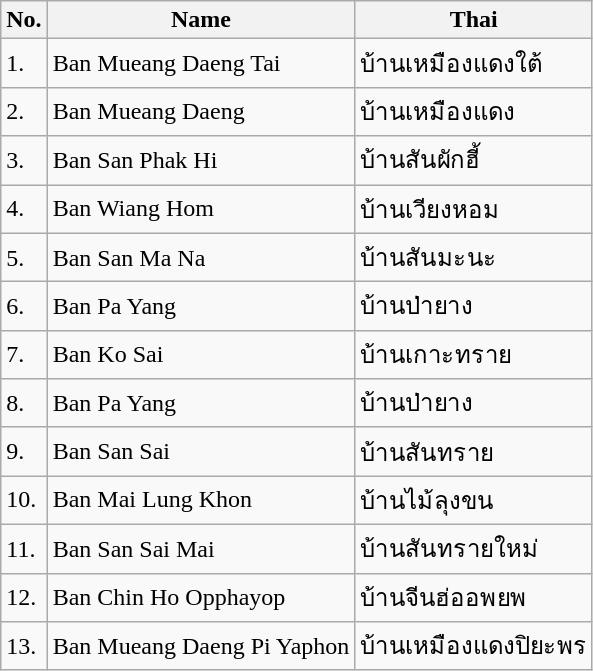<table class="wikitable sortable">
<tr>
<th>No.</th>
<th>Name</th>
<th>Thai</th>
</tr>
<tr>
<td>1.</td>
<td>Ban Mueang Daeng Tai</td>
<td>บ้านเหมืองแดงใต้</td>
</tr>
<tr>
<td>2.</td>
<td>Ban Mueang Daeng</td>
<td>บ้านเหมืองแดง</td>
</tr>
<tr>
<td>3.</td>
<td>Ban San Phak Hi</td>
<td>บ้านสันผักฮี้</td>
</tr>
<tr>
<td>4.</td>
<td>Ban Wiang Hom</td>
<td>บ้านเวียงหอม</td>
</tr>
<tr>
<td>5.</td>
<td>Ban San Ma Na</td>
<td>บ้านสันมะนะ</td>
</tr>
<tr>
<td>6.</td>
<td>Ban Pa Yang</td>
<td>บ้านป่ายาง</td>
</tr>
<tr>
<td>7.</td>
<td>Ban Ko Sai</td>
<td>บ้านเกาะทราย</td>
</tr>
<tr>
<td>8.</td>
<td>Ban Pa Yang</td>
<td>บ้านป่ายาง</td>
</tr>
<tr>
<td>9.</td>
<td>Ban San Sai</td>
<td>บ้านสันทราย</td>
</tr>
<tr>
<td>10.</td>
<td>Ban Mai Lung Khon</td>
<td>บ้านไม้ลุงขน</td>
</tr>
<tr>
<td>11.</td>
<td>Ban San Sai Mai</td>
<td>บ้านสันทรายใหม่</td>
</tr>
<tr>
<td>12.</td>
<td>Ban Chin Ho Opphayop</td>
<td>บ้านจีนฮ่ออพยพ</td>
</tr>
<tr>
<td>13.</td>
<td>Ban Mueang Daeng Pi Yaphon</td>
<td>บ้านเหมืองแดงปิยะพร</td>
</tr>
</table>
